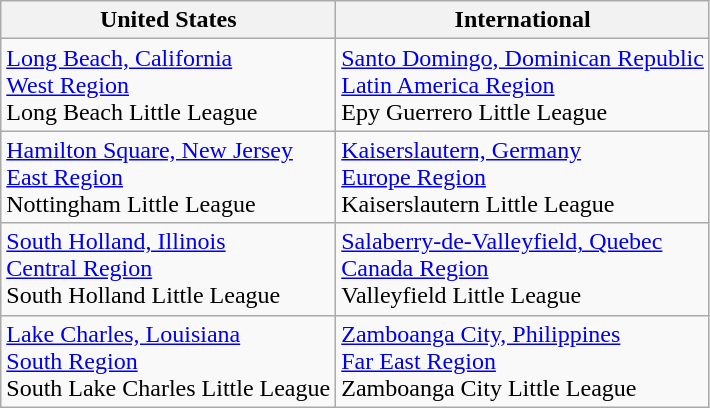<table class="wikitable">
<tr>
<th>United States</th>
<th>International</th>
</tr>
<tr>
<td> <a href='#'>Long Beach, California</a><br><a href='#'>West Region</a><br>Long Beach Little League</td>
<td> <a href='#'>Santo Domingo, Dominican Republic</a><br><a href='#'>Latin America Region</a><br>Epy Guerrero Little League</td>
</tr>
<tr>
<td> <a href='#'>Hamilton Square, New Jersey</a><br><a href='#'>East Region</a><br>Nottingham Little League</td>
<td> <a href='#'>Kaiserslautern, Germany</a><br><a href='#'>Europe Region</a><br>Kaiserslautern Little League</td>
</tr>
<tr>
<td> <a href='#'>South Holland, Illinois</a><br><a href='#'>Central Region</a><br>South Holland Little League</td>
<td>  <a href='#'>Salaberry-de-Valleyfield, Quebec</a><br><a href='#'>Canada Region</a><br>Valleyfield Little League</td>
</tr>
<tr>
<td> <a href='#'>Lake Charles, Louisiana</a><br><a href='#'>South Region</a><br>South Lake Charles Little League</td>
<td> <a href='#'>Zamboanga City, Philippines</a><br><a href='#'>Far East Region</a><br>Zamboanga City Little League</td>
</tr>
</table>
